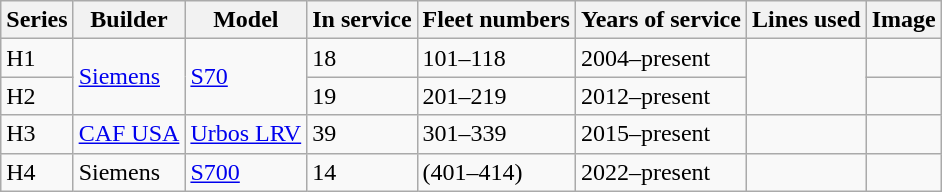<table class="wikitable">
<tr>
<th>Series</th>
<th>Builder</th>
<th>Model</th>
<th>In service</th>
<th>Fleet numbers</th>
<th>Years of service</th>
<th>Lines used</th>
<th>Image</th>
</tr>
<tr>
<td>H1</td>
<td rowspan="2"><a href='#'>Siemens</a></td>
<td rowspan="2"><a href='#'>S70</a></td>
<td>18</td>
<td>101–118</td>
<td>2004–present</td>
<td rowspan="2"></td>
<td></td>
</tr>
<tr>
<td>H2</td>
<td>19</td>
<td>201–219</td>
<td>2012–present</td>
<td></td>
</tr>
<tr>
<td>H3</td>
<td><a href='#'>CAF USA</a></td>
<td><a href='#'>Urbos LRV</a></td>
<td>39</td>
<td>301–339</td>
<td>2015–present</td>
<td>  </td>
<td></td>
</tr>
<tr>
<td>H4</td>
<td>Siemens</td>
<td><a href='#'>S700</a></td>
<td>14</td>
<td>(401–414)</td>
<td>2022–present</td>
<td></td>
</tr>
</table>
